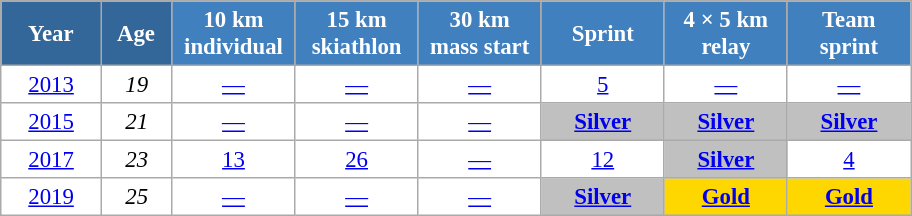<table class="wikitable" style="font-size:95%; text-align:center; border:grey solid 1px; border-collapse:collapse; background:#ffffff;">
<tr>
<th style="background-color:#369; color:white; width:60px;"> Year </th>
<th style="background-color:#369; color:white; width:40px;"> Age </th>
<th style="background-color:#4180be; color:white; width:75px;"> 10 km <br> individual </th>
<th style="background-color:#4180be; color:white; width:75px;"> 15 km <br> skiathlon </th>
<th style="background-color:#4180be; color:white; width:75px;"> 30 km <br> mass start </th>
<th style="background-color:#4180be; color:white; width:75px;"> Sprint </th>
<th style="background-color:#4180be; color:white; width:75px;"> 4 × 5 km <br> relay </th>
<th style="background-color:#4180be; color:white; width:75px;"> Team <br> sprint </th>
</tr>
<tr>
<td><a href='#'>2013</a></td>
<td><em>19</em></td>
<td><a href='#'>—</a></td>
<td><a href='#'>—</a></td>
<td><a href='#'>—</a></td>
<td><a href='#'>5</a></td>
<td><a href='#'>—</a></td>
<td><a href='#'>—</a></td>
</tr>
<tr>
<td><a href='#'>2015</a></td>
<td><em>21</em></td>
<td><a href='#'>—</a></td>
<td><a href='#'>—</a></td>
<td><a href='#'>—</a></td>
<td style="background:silver;"><a href='#'><strong>Silver</strong></a></td>
<td style="background:silver;"><a href='#'><strong>Silver</strong></a></td>
<td style="background:silver;"><a href='#'><strong>Silver</strong></a></td>
</tr>
<tr>
<td><a href='#'>2017</a></td>
<td><em>23</em></td>
<td><a href='#'>13</a></td>
<td><a href='#'>26</a></td>
<td><a href='#'>—</a></td>
<td><a href='#'>12</a></td>
<td style="background:silver;"><a href='#'><strong>Silver</strong></a></td>
<td><a href='#'>4</a></td>
</tr>
<tr>
<td><a href='#'>2019</a></td>
<td><em>25</em></td>
<td><a href='#'>—</a></td>
<td><a href='#'>—</a></td>
<td><a href='#'>—</a></td>
<td style="background:silver;"><a href='#'><strong>Silver</strong></a></td>
<td style="background:gold;"><a href='#'><strong>Gold</strong></a></td>
<td style="background:gold;"><a href='#'><strong>Gold</strong></a></td>
</tr>
</table>
